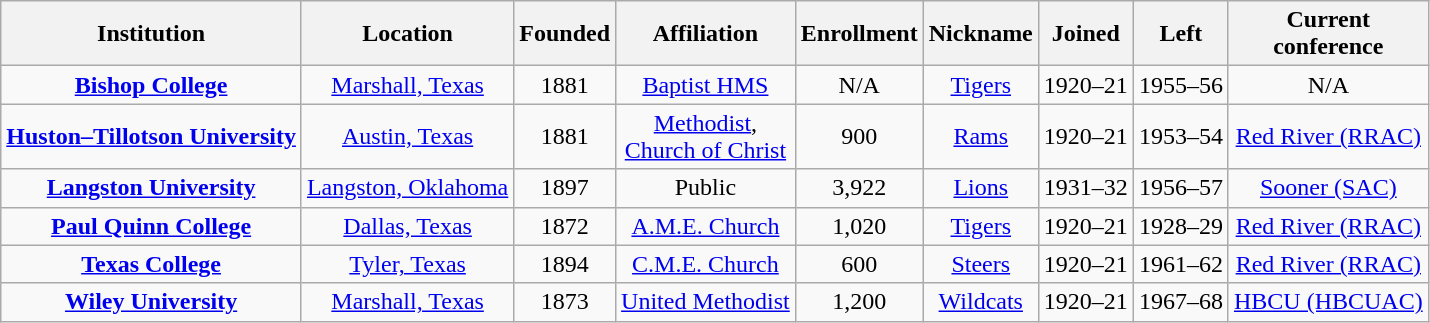<table class="sortable wikitable" style="text-align: center">
<tr>
<th>Institution</th>
<th>Location</th>
<th>Founded</th>
<th>Affiliation</th>
<th>Enrollment</th>
<th>Nickname</th>
<th>Joined</th>
<th>Left</th>
<th>Current<br>conference</th>
</tr>
<tr>
<td><strong><a href='#'>Bishop College</a></strong></td>
<td><a href='#'>Marshall, Texas</a></td>
<td>1881</td>
<td><a href='#'>Baptist HMS</a></td>
<td>N/A</td>
<td><a href='#'>Tigers</a></td>
<td>1920–21</td>
<td>1955–56</td>
<td>N/A</td>
</tr>
<tr>
<td><strong><a href='#'>Huston–Tillotson University</a></strong></td>
<td><a href='#'>Austin, Texas</a></td>
<td>1881</td>
<td><a href='#'>Methodist</a>,<br><a href='#'>Church of Christ</a></td>
<td>900</td>
<td><a href='#'>Rams</a></td>
<td>1920–21</td>
<td>1953–54</td>
<td><a href='#'>Red River (RRAC)</a></td>
</tr>
<tr>
<td><strong><a href='#'>Langston University</a></strong></td>
<td><a href='#'>Langston, Oklahoma</a></td>
<td>1897</td>
<td>Public</td>
<td>3,922</td>
<td><a href='#'>Lions</a></td>
<td>1931–32</td>
<td>1956–57</td>
<td><a href='#'>Sooner (SAC)</a></td>
</tr>
<tr>
<td><strong><a href='#'>Paul Quinn College</a></strong></td>
<td><a href='#'>Dallas, Texas</a></td>
<td>1872</td>
<td><a href='#'>A.M.E. Church</a></td>
<td>1,020</td>
<td><a href='#'>Tigers</a></td>
<td>1920–21</td>
<td>1928–29</td>
<td><a href='#'>Red River (RRAC)</a></td>
</tr>
<tr>
<td><strong><a href='#'>Texas College</a></strong></td>
<td><a href='#'>Tyler, Texas</a></td>
<td>1894</td>
<td><a href='#'>C.M.E. Church</a></td>
<td>600</td>
<td><a href='#'>Steers</a></td>
<td>1920–21</td>
<td>1961–62</td>
<td><a href='#'>Red River (RRAC)</a></td>
</tr>
<tr>
<td><strong><a href='#'>Wiley University</a></strong></td>
<td><a href='#'>Marshall, Texas</a></td>
<td>1873</td>
<td><a href='#'>United Methodist</a></td>
<td>1,200</td>
<td><a href='#'>Wildcats</a></td>
<td>1920–21</td>
<td>1967–68</td>
<td><a href='#'>HBCU (HBCUAC)</a></td>
</tr>
</table>
